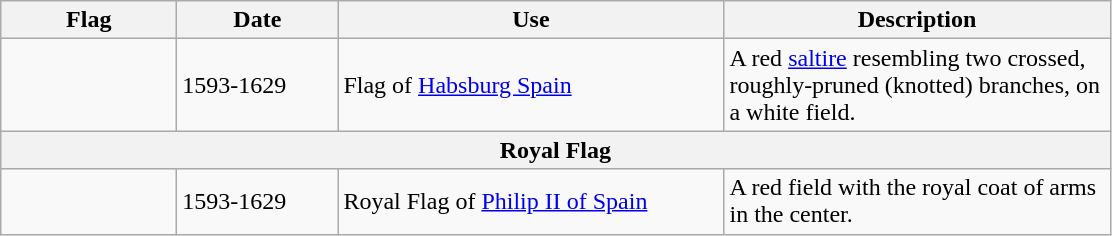<table class="wikitable">
<tr>
<th style="width:110px;">Flag</th>
<th style="width:100px;">Date</th>
<th style="width:250px;">Use</th>
<th style="width:250px;">Description</th>
</tr>
<tr>
<td></td>
<td>1593-1629</td>
<td>Flag of <a href='#'>Habsburg Spain</a></td>
<td>A red <a href='#'>saltire</a> resembling two crossed, roughly-pruned (knotted) branches, on a white field.</td>
</tr>
<tr>
<th colspan="4">Royal Flag</th>
</tr>
<tr>
<td></td>
<td>1593-1629</td>
<td>Royal Flag of <a href='#'>Philip II of Spain</a></td>
<td>A red field with the royal coat of arms in the center.</td>
</tr>
</table>
